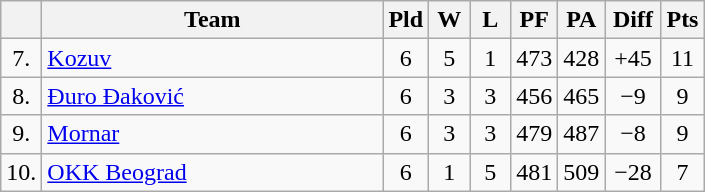<table class="wikitable" style="text-align:center">
<tr>
<th width=15></th>
<th width=220>Team</th>
<th width=20>Pld</th>
<th width=20>W</th>
<th width=20>L</th>
<th width=20>PF</th>
<th width=20>PA</th>
<th width=30>Diff</th>
<th width=20>Pts</th>
</tr>
<tr>
<td>7.</td>
<td align=left> <a href='#'>Kozuv</a></td>
<td>6</td>
<td>5</td>
<td>1</td>
<td>473</td>
<td>428</td>
<td>+45</td>
<td>11</td>
</tr>
<tr>
<td>8.</td>
<td align=left> <a href='#'>Đuro Đaković</a></td>
<td>6</td>
<td>3</td>
<td>3</td>
<td>456</td>
<td>465</td>
<td>−9</td>
<td>9</td>
</tr>
<tr>
<td>9.</td>
<td align=left> <a href='#'>Mornar</a></td>
<td>6</td>
<td>3</td>
<td>3</td>
<td>479</td>
<td>487</td>
<td>−8</td>
<td>9</td>
</tr>
<tr>
<td>10.</td>
<td align=left> <a href='#'>OKK Beograd</a></td>
<td>6</td>
<td>1</td>
<td>5</td>
<td>481</td>
<td>509</td>
<td>−28</td>
<td>7</td>
</tr>
</table>
